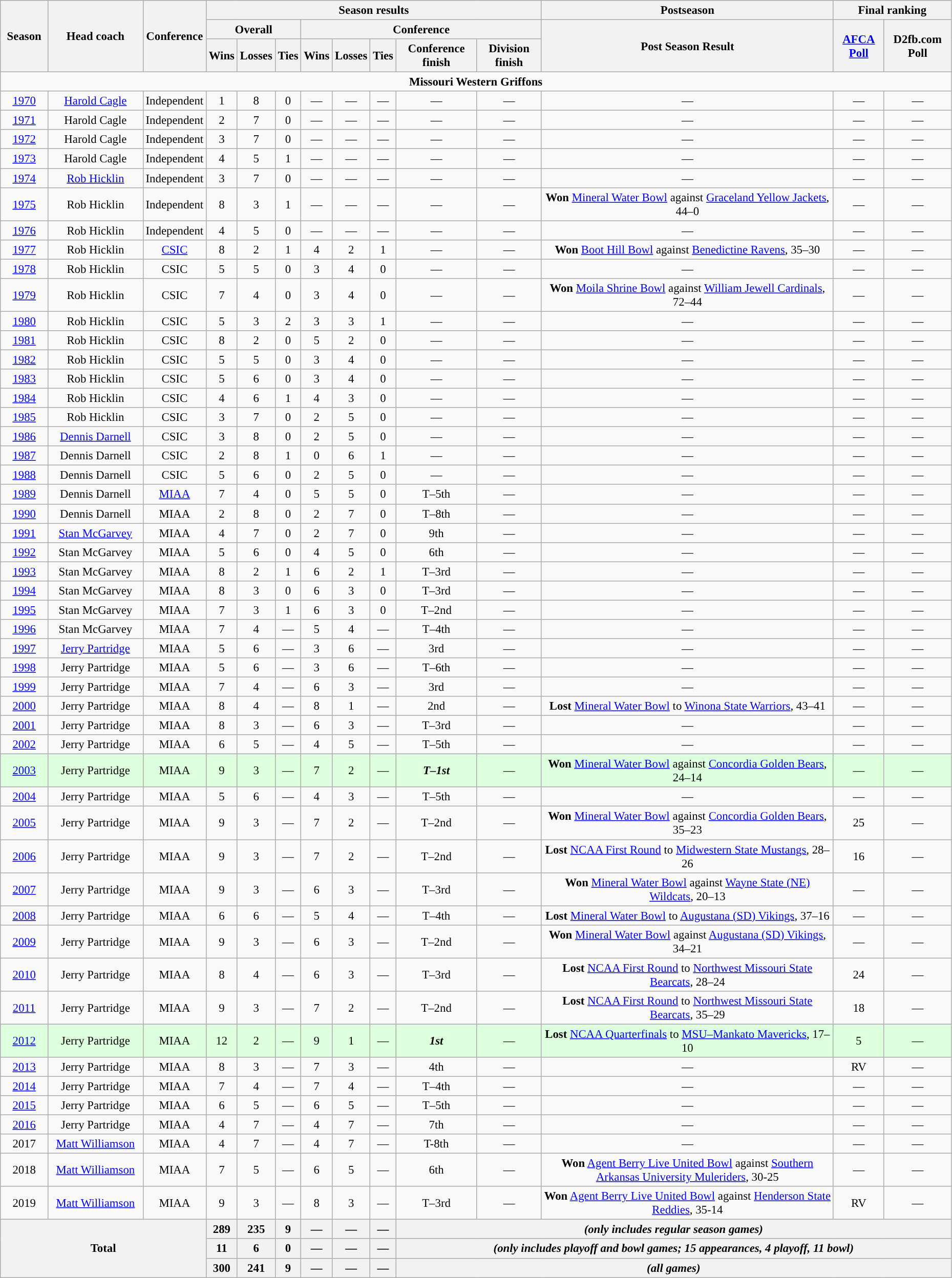<table class="wikitable" style="font-size: 95%; width:98%; text-align:center;">
<tr>
<th rowspan="3" style="width:5%;">Season</th>
<th rowspan="3" style="width:10%;">Head coach</th>
<th rowspan="3" style="width:5%;">Conference</th>
<th colspan="8">Season results</th>
<th colspan="1">Postseason</th>
<th colspan="2">Final ranking</th>
</tr>
<tr>
<th colspan="3">Overall</th>
<th colspan="5">Conference</th>
<th rowspan="2">Post Season Result</th>
<th rowspan="2"><a href='#'>AFCA Poll</a></th>
<th rowspan="2">D2fb.com Poll</th>
</tr>
<tr>
<th>Wins</th>
<th>Losses</th>
<th>Ties</th>
<th>Wins</th>
<th>Losses</th>
<th>Ties</th>
<th>Conference finish</th>
<th>Division finish</th>
</tr>
<tr>
<td Colspan="15"><strong>Missouri Western Griffons</strong></td>
</tr>
<tr>
<td><a href='#'>1970</a></td>
<td><a href='#'>Harold Cagle</a></td>
<td>Independent</td>
<td>1</td>
<td>8</td>
<td>0</td>
<td>—</td>
<td>—</td>
<td>—</td>
<td>—</td>
<td>—</td>
<td>—</td>
<td>—</td>
<td>—</td>
</tr>
<tr>
<td><a href='#'>1971</a></td>
<td>Harold Cagle</td>
<td>Independent</td>
<td>2</td>
<td>7</td>
<td>0</td>
<td>—</td>
<td>—</td>
<td>—</td>
<td>—</td>
<td>—</td>
<td>—</td>
<td>—</td>
<td>—</td>
</tr>
<tr>
<td><a href='#'>1972</a></td>
<td>Harold Cagle</td>
<td>Independent</td>
<td>3</td>
<td>7</td>
<td>0</td>
<td>—</td>
<td>—</td>
<td>—</td>
<td>—</td>
<td>—</td>
<td>—</td>
<td>—</td>
<td>—</td>
</tr>
<tr>
<td><a href='#'>1973</a></td>
<td>Harold Cagle</td>
<td>Independent</td>
<td>4</td>
<td>5</td>
<td>1</td>
<td>—</td>
<td>—</td>
<td>—</td>
<td>—</td>
<td>—</td>
<td>—</td>
<td>—</td>
<td>—</td>
</tr>
<tr>
<td><a href='#'>1974</a></td>
<td><a href='#'>Rob Hicklin</a></td>
<td>Independent</td>
<td>3</td>
<td>7</td>
<td>0</td>
<td>—</td>
<td>—</td>
<td>—</td>
<td>—</td>
<td>—</td>
<td>—</td>
<td>—</td>
<td>—</td>
</tr>
<tr>
<td><a href='#'>1975</a></td>
<td>Rob Hicklin</td>
<td>Independent</td>
<td>8</td>
<td>3</td>
<td>1</td>
<td>—</td>
<td>—</td>
<td>—</td>
<td>—</td>
<td>—</td>
<td><strong>Won</strong> <a href='#'>Mineral Water Bowl</a> against <a href='#'>Graceland Yellow Jackets</a>, 44–0</td>
<td>—</td>
<td>—</td>
</tr>
<tr>
<td><a href='#'>1976</a></td>
<td>Rob Hicklin</td>
<td>Independent</td>
<td>4</td>
<td>5</td>
<td>0</td>
<td>—</td>
<td>—</td>
<td>—</td>
<td>—</td>
<td>—</td>
<td>—</td>
<td>—</td>
<td>—</td>
</tr>
<tr>
<td><a href='#'>1977</a></td>
<td>Rob Hicklin</td>
<td><a href='#'>CSIC</a></td>
<td>8</td>
<td>2</td>
<td>1</td>
<td>4</td>
<td>2</td>
<td>1</td>
<td>—</td>
<td>—</td>
<td><strong>Won</strong> <a href='#'>Boot Hill Bowl</a> against <a href='#'>Benedictine Ravens</a>, 35–30</td>
<td>—</td>
<td>—</td>
</tr>
<tr>
<td><a href='#'>1978</a></td>
<td>Rob Hicklin</td>
<td>CSIC</td>
<td>5</td>
<td>5</td>
<td>0</td>
<td>3</td>
<td>4</td>
<td>0</td>
<td>—</td>
<td>—</td>
<td>—</td>
<td>—</td>
<td>—</td>
</tr>
<tr>
<td><a href='#'>1979</a></td>
<td>Rob Hicklin</td>
<td>CSIC</td>
<td>7</td>
<td>4</td>
<td>0</td>
<td>3</td>
<td>4</td>
<td>0</td>
<td>—</td>
<td>—</td>
<td><strong>Won</strong> <a href='#'>Moila Shrine Bowl</a> against <a href='#'>William Jewell Cardinals</a>, 72–44</td>
<td>—</td>
<td>—</td>
</tr>
<tr>
<td><a href='#'>1980</a></td>
<td>Rob Hicklin</td>
<td>CSIC</td>
<td>5</td>
<td>3</td>
<td>2</td>
<td>3</td>
<td>3</td>
<td>1</td>
<td>—</td>
<td>—</td>
<td>—</td>
<td>—</td>
<td>—</td>
</tr>
<tr>
<td><a href='#'>1981</a></td>
<td>Rob Hicklin</td>
<td>CSIC</td>
<td>8</td>
<td>2</td>
<td>0</td>
<td>5</td>
<td>2</td>
<td>0</td>
<td>—</td>
<td>—</td>
<td>—</td>
<td>—</td>
<td>—</td>
</tr>
<tr>
<td><a href='#'>1982</a></td>
<td>Rob Hicklin</td>
<td>CSIC</td>
<td>5</td>
<td>5</td>
<td>0</td>
<td>3</td>
<td>4</td>
<td>0</td>
<td>—</td>
<td>—</td>
<td>—</td>
<td>—</td>
<td>—</td>
</tr>
<tr>
<td><a href='#'>1983</a></td>
<td>Rob Hicklin</td>
<td>CSIC</td>
<td>5</td>
<td>6</td>
<td>0</td>
<td>3</td>
<td>4</td>
<td>0</td>
<td>—</td>
<td>—</td>
<td>—</td>
<td>—</td>
<td>—</td>
</tr>
<tr>
<td><a href='#'>1984</a></td>
<td>Rob Hicklin</td>
<td>CSIC</td>
<td>4</td>
<td>6</td>
<td>1</td>
<td>4</td>
<td>3</td>
<td>0</td>
<td>—</td>
<td>—</td>
<td>—</td>
<td>—</td>
<td>—</td>
</tr>
<tr>
<td><a href='#'>1985</a></td>
<td>Rob Hicklin</td>
<td>CSIC</td>
<td>3</td>
<td>7</td>
<td>0</td>
<td>2</td>
<td>5</td>
<td>0</td>
<td>—</td>
<td>—</td>
<td>—</td>
<td>—</td>
<td>—</td>
</tr>
<tr>
<td><a href='#'>1986</a></td>
<td><a href='#'>Dennis Darnell</a></td>
<td>CSIC</td>
<td>3</td>
<td>8</td>
<td>0</td>
<td>2</td>
<td>5</td>
<td>0</td>
<td>—</td>
<td>—</td>
<td>—</td>
<td>—</td>
<td>—</td>
</tr>
<tr>
<td><a href='#'>1987</a></td>
<td>Dennis Darnell</td>
<td>CSIC</td>
<td>2</td>
<td>8</td>
<td>1</td>
<td>0</td>
<td>6</td>
<td>1</td>
<td>—</td>
<td>—</td>
<td>—</td>
<td>—</td>
<td>—</td>
</tr>
<tr>
<td><a href='#'>1988</a></td>
<td>Dennis Darnell</td>
<td>CSIC</td>
<td>5</td>
<td>6</td>
<td>0</td>
<td>2</td>
<td>5</td>
<td>0</td>
<td>—</td>
<td>—</td>
<td>—</td>
<td>—</td>
<td>—</td>
</tr>
<tr>
<td><a href='#'>1989</a></td>
<td>Dennis Darnell</td>
<td><a href='#'>MIAA</a></td>
<td>7</td>
<td>4</td>
<td>0</td>
<td>5</td>
<td>5</td>
<td>0</td>
<td>T–5th</td>
<td>—</td>
<td>—</td>
<td>—</td>
<td>—</td>
</tr>
<tr>
<td><a href='#'>1990</a></td>
<td>Dennis Darnell</td>
<td>MIAA</td>
<td>2</td>
<td>8</td>
<td>0</td>
<td>2</td>
<td>7</td>
<td>0</td>
<td>T–8th</td>
<td>—</td>
<td>—</td>
<td>—</td>
<td>—</td>
</tr>
<tr>
<td><a href='#'>1991</a></td>
<td><a href='#'>Stan McGarvey</a></td>
<td>MIAA</td>
<td>4</td>
<td>7</td>
<td>0</td>
<td>2</td>
<td>7</td>
<td>0</td>
<td>9th</td>
<td>—</td>
<td>—</td>
<td>—</td>
<td>—</td>
</tr>
<tr>
<td><a href='#'>1992</a></td>
<td>Stan McGarvey</td>
<td>MIAA</td>
<td>5</td>
<td>6</td>
<td>0</td>
<td>4</td>
<td>5</td>
<td>0</td>
<td>6th</td>
<td>—</td>
<td>—</td>
<td>—</td>
<td>—</td>
</tr>
<tr>
<td><a href='#'>1993</a></td>
<td>Stan McGarvey</td>
<td>MIAA</td>
<td>8</td>
<td>2</td>
<td>1</td>
<td>6</td>
<td>2</td>
<td>1</td>
<td>T–3rd</td>
<td>—</td>
<td>—</td>
<td>—</td>
<td>—</td>
</tr>
<tr>
<td><a href='#'>1994</a></td>
<td>Stan McGarvey</td>
<td>MIAA</td>
<td>8</td>
<td>3</td>
<td>0</td>
<td>6</td>
<td>3</td>
<td>0</td>
<td>T–3rd</td>
<td>—</td>
<td>—</td>
<td>—</td>
<td>—</td>
</tr>
<tr>
<td><a href='#'>1995</a></td>
<td>Stan McGarvey</td>
<td>MIAA</td>
<td>7</td>
<td>3</td>
<td>1</td>
<td>6</td>
<td>3</td>
<td>0</td>
<td>T–2nd</td>
<td>—</td>
<td>—</td>
<td>—</td>
<td>—</td>
</tr>
<tr>
<td><a href='#'>1996</a></td>
<td>Stan McGarvey</td>
<td>MIAA</td>
<td>7</td>
<td>4</td>
<td>—</td>
<td>5</td>
<td>4</td>
<td>—</td>
<td>T–4th</td>
<td>—</td>
<td>—</td>
<td>—</td>
<td>—</td>
</tr>
<tr>
<td><a href='#'>1997</a></td>
<td><a href='#'>Jerry Partridge</a></td>
<td>MIAA</td>
<td>5</td>
<td>6</td>
<td>—</td>
<td>3</td>
<td>6</td>
<td>—</td>
<td>3rd</td>
<td>—</td>
<td>—</td>
<td>—</td>
<td>—</td>
</tr>
<tr>
<td><a href='#'>1998</a></td>
<td>Jerry Partridge</td>
<td>MIAA</td>
<td>5</td>
<td>6</td>
<td>—</td>
<td>3</td>
<td>6</td>
<td>—</td>
<td>T–6th</td>
<td>—</td>
<td>—</td>
<td>—</td>
<td>—</td>
</tr>
<tr>
<td><a href='#'>1999</a></td>
<td>Jerry Partridge</td>
<td>MIAA</td>
<td>7</td>
<td>4</td>
<td>—</td>
<td>6</td>
<td>3</td>
<td>—</td>
<td>3rd</td>
<td>—</td>
<td>—</td>
<td>—</td>
<td>—</td>
</tr>
<tr>
<td><a href='#'>2000</a></td>
<td>Jerry Partridge</td>
<td>MIAA</td>
<td>8</td>
<td>4</td>
<td>—</td>
<td>8</td>
<td>1</td>
<td>—</td>
<td>2nd</td>
<td>—</td>
<td><strong>Lost</strong> <a href='#'>Mineral Water Bowl</a> to <a href='#'>Winona State Warriors</a>, 43–41</td>
<td>—</td>
<td>—</td>
</tr>
<tr>
<td><a href='#'>2001</a></td>
<td>Jerry Partridge</td>
<td>MIAA</td>
<td>8</td>
<td>3</td>
<td>—</td>
<td>6</td>
<td>3</td>
<td>—</td>
<td>T–3rd</td>
<td>—</td>
<td>—</td>
<td>—</td>
<td>—</td>
</tr>
<tr>
<td><a href='#'>2002</a></td>
<td>Jerry Partridge</td>
<td>MIAA</td>
<td>6</td>
<td>5</td>
<td>—</td>
<td>4</td>
<td>5</td>
<td>—</td>
<td>T–5th</td>
<td>—</td>
<td>—</td>
<td>—</td>
<td>—</td>
</tr>
<tr>
<td style="background: #ddffdd;"><a href='#'>2003</a></td>
<td style="background: #ddffdd;">Jerry Partridge</td>
<td style="background: #ddffdd;">MIAA</td>
<td style="background: #ddffdd;">9</td>
<td style="background: #ddffdd;">3</td>
<td style="background: #ddffdd;">—</td>
<td style="background: #ddffdd;">7</td>
<td style="background: #ddffdd;">2</td>
<td style="background: #ddffdd;">—</td>
<td style="background: #ddffdd;"><strong><em>T–1st</em></strong></td>
<td style="background: #ddffdd;">—</td>
<td style="background: #ddffdd;"><strong>Won</strong> <a href='#'>Mineral Water Bowl</a> against <a href='#'>Concordia Golden Bears</a>, 24–14</td>
<td style="background: #ddffdd;">—</td>
<td style="background: #ddffdd;">—</td>
</tr>
<tr>
<td><a href='#'>2004</a></td>
<td>Jerry Partridge</td>
<td>MIAA</td>
<td>5</td>
<td>6</td>
<td>—</td>
<td>4</td>
<td>3</td>
<td>—</td>
<td>T–5th</td>
<td>—</td>
<td>—</td>
<td>—</td>
<td>—</td>
</tr>
<tr>
<td><a href='#'>2005</a></td>
<td>Jerry Partridge</td>
<td>MIAA</td>
<td>9</td>
<td>3</td>
<td>—</td>
<td>7</td>
<td>2</td>
<td>—</td>
<td>T–2nd</td>
<td>—</td>
<td><strong>Won</strong> <a href='#'>Mineral Water Bowl</a> against <a href='#'>Concordia Golden Bears</a>, 35–23</td>
<td>25</td>
<td>—</td>
</tr>
<tr>
<td><a href='#'>2006</a></td>
<td>Jerry Partridge</td>
<td>MIAA</td>
<td>9</td>
<td>3</td>
<td>—</td>
<td>7</td>
<td>2</td>
<td>—</td>
<td>T–2nd</td>
<td>—</td>
<td><strong>Lost</strong> <a href='#'>NCAA First Round</a> to <a href='#'>Midwestern State Mustangs</a>, 28–26</td>
<td>16</td>
<td>—</td>
</tr>
<tr>
<td><a href='#'>2007</a></td>
<td>Jerry Partridge</td>
<td>MIAA</td>
<td>9</td>
<td>3</td>
<td>—</td>
<td>6</td>
<td>3</td>
<td>—</td>
<td>T–3rd</td>
<td>—</td>
<td><strong>Won</strong> <a href='#'>Mineral Water Bowl</a> against <a href='#'>Wayne State (NE) Wildcats</a>, 20–13</td>
<td>—</td>
<td>—</td>
</tr>
<tr>
<td><a href='#'>2008</a></td>
<td>Jerry Partridge</td>
<td>MIAA</td>
<td>6</td>
<td>6</td>
<td>—</td>
<td>5</td>
<td>4</td>
<td>—</td>
<td>T–4th</td>
<td>—</td>
<td><strong>Lost</strong> <a href='#'>Mineral Water Bowl</a> to  <a href='#'>Augustana (SD) Vikings</a>, 37–16</td>
<td>—</td>
<td>—</td>
</tr>
<tr>
<td><a href='#'>2009</a></td>
<td>Jerry Partridge</td>
<td>MIAA</td>
<td>9</td>
<td>3</td>
<td>—</td>
<td>6</td>
<td>3</td>
<td>—</td>
<td>T–2nd</td>
<td>—</td>
<td><strong>Won</strong> <a href='#'>Mineral Water Bowl</a> against <a href='#'>Augustana (SD) Vikings</a>, 34–21</td>
<td>—</td>
<td>—</td>
</tr>
<tr>
<td><a href='#'>2010</a></td>
<td>Jerry Partridge</td>
<td>MIAA</td>
<td>8</td>
<td>4</td>
<td>—</td>
<td>6</td>
<td>3</td>
<td>—</td>
<td>T–3rd</td>
<td>—</td>
<td><strong>Lost</strong> <a href='#'>NCAA First Round</a> to <a href='#'>Northwest Missouri State Bearcats</a>, 28–24</td>
<td>24</td>
<td>—</td>
</tr>
<tr>
<td><a href='#'>2011</a></td>
<td>Jerry Partridge</td>
<td>MIAA</td>
<td>9</td>
<td>3</td>
<td>—</td>
<td>7</td>
<td>2</td>
<td>—</td>
<td>T–2nd</td>
<td>—</td>
<td><strong>Lost</strong> <a href='#'>NCAA First Round</a> to <a href='#'>Northwest Missouri State Bearcats</a>, 35–29</td>
<td>18</td>
<td>—</td>
</tr>
<tr>
<td style="background: #ddffdd;"><a href='#'>2012</a></td>
<td style="background: #ddffdd;">Jerry Partridge</td>
<td style="background: #ddffdd;">MIAA</td>
<td style="background: #ddffdd;">12</td>
<td style="background: #ddffdd;">2</td>
<td style="background: #ddffdd;">—</td>
<td style="background: #ddffdd;">9</td>
<td style="background: #ddffdd;">1</td>
<td style="background: #ddffdd;">—</td>
<td style="background: #ddffdd;"><strong><em>1st</em></strong></td>
<td style="background: #ddffdd;">—</td>
<td style="background: #ddffdd;"><strong>Lost</strong> <a href='#'>NCAA Quarterfinals</a> to <a href='#'>MSU–Mankato Mavericks</a>, 17–10</td>
<td style="background: #ddffdd;">5</td>
<td style="background: #ddffdd;">—</td>
</tr>
<tr>
<td><a href='#'>2013</a></td>
<td>Jerry Partridge</td>
<td>MIAA</td>
<td>8</td>
<td>3</td>
<td>—</td>
<td>7</td>
<td>3</td>
<td>—</td>
<td>4th</td>
<td>—</td>
<td>—</td>
<td>RV</td>
<td>—</td>
</tr>
<tr>
<td><a href='#'>2014</a></td>
<td>Jerry Partridge</td>
<td>MIAA</td>
<td>7</td>
<td>4</td>
<td>—</td>
<td>7</td>
<td>4</td>
<td>—</td>
<td>T–4th</td>
<td>—</td>
<td>—</td>
<td>—</td>
<td>—</td>
</tr>
<tr>
<td><a href='#'>2015</a></td>
<td>Jerry Partridge</td>
<td>MIAA</td>
<td>6</td>
<td>5</td>
<td>—</td>
<td>6</td>
<td>5</td>
<td>—</td>
<td>T–5th</td>
<td>—</td>
<td>—</td>
<td>—</td>
<td>—</td>
</tr>
<tr>
<td><a href='#'>2016</a></td>
<td>Jerry Partridge</td>
<td>MIAA</td>
<td>4</td>
<td>7</td>
<td>—</td>
<td>4</td>
<td>7</td>
<td>—</td>
<td>7th</td>
<td>—</td>
<td>—</td>
<td>—</td>
<td>—</td>
</tr>
<tr>
<td>2017</td>
<td><a href='#'>Matt Williamson</a></td>
<td>MIAA</td>
<td>4</td>
<td>7</td>
<td>—</td>
<td>4</td>
<td>7</td>
<td>—</td>
<td>T-8th</td>
<td>—</td>
<td>—</td>
<td>—</td>
<td>—</td>
</tr>
<tr>
<td>2018</td>
<td><a href='#'>Matt Williamson</a></td>
<td>MIAA</td>
<td>7</td>
<td>5</td>
<td>—</td>
<td>6</td>
<td>5</td>
<td>—</td>
<td>6th</td>
<td>—</td>
<td><strong>Won</strong> <a href='#'>Agent Berry Live United Bowl</a> against <a href='#'>Southern Arkansas University Muleriders</a>, 30-25</td>
<td>—</td>
<td>—</td>
</tr>
<tr>
<td>2019</td>
<td><a href='#'>Matt Williamson</a></td>
<td>MIAA</td>
<td>9</td>
<td>3</td>
<td>—</td>
<td>8</td>
<td>3</td>
<td>—</td>
<td>T–3rd</td>
<td>—</td>
<td><strong>Won</strong> <a href='#'>Agent Berry Live United Bowl</a> against <a href='#'>Henderson State Reddies</a>, 35-14</td>
<td>RV</td>
<td>—</td>
</tr>
<tr>
<th align="center" rowSpan="3" colSpan="3">Total</th>
<th align="center">289</th>
<th align="center">235</th>
<th align="center">9</th>
<th align="center">—</th>
<th align="center">—</th>
<th align="center">—</th>
<th colSpan="6" align="center"><em>(only includes regular season games)</em></th>
</tr>
<tr>
<th align="center">11</th>
<th align="center">6</th>
<th align="center">0</th>
<th align="center">—</th>
<th align="center">—</th>
<th align="center">—</th>
<th colSpan="6" align="center"><em>(only includes playoff and bowl games; 15 appearances, 4 playoff, 11 bowl)</em></th>
</tr>
<tr>
<th align="center">300</th>
<th align="center">241</th>
<th align="center">9</th>
<th align="center">—</th>
<th align="center">—</th>
<th align="center">—</th>
<th colSpan="6" align="center"><em>(all games)</em> </th>
</tr>
</table>
